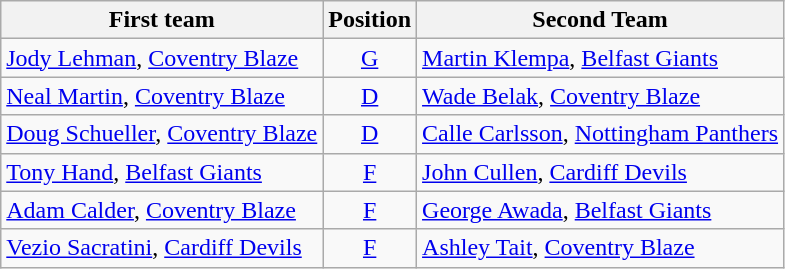<table class="wikitable">
<tr>
<th>First team</th>
<th>Position</th>
<th>Second Team</th>
</tr>
<tr>
<td><a href='#'>Jody Lehman</a>, <a href='#'>Coventry Blaze</a></td>
<td align=center><a href='#'>G</a></td>
<td><a href='#'>Martin Klempa</a>, <a href='#'>Belfast Giants</a></td>
</tr>
<tr>
<td><a href='#'>Neal Martin</a>, <a href='#'>Coventry Blaze</a></td>
<td align=center><a href='#'>D</a></td>
<td><a href='#'>Wade Belak</a>, <a href='#'>Coventry Blaze</a></td>
</tr>
<tr>
<td><a href='#'>Doug Schueller</a>, <a href='#'>Coventry Blaze</a></td>
<td align=center><a href='#'>D</a></td>
<td><a href='#'>Calle Carlsson</a>, <a href='#'>Nottingham Panthers</a></td>
</tr>
<tr>
<td><a href='#'>Tony Hand</a>, <a href='#'>Belfast Giants</a></td>
<td align=center><a href='#'>F</a></td>
<td><a href='#'>John Cullen</a>, <a href='#'>Cardiff Devils</a></td>
</tr>
<tr>
<td><a href='#'>Adam Calder</a>, <a href='#'>Coventry Blaze</a></td>
<td align=center><a href='#'>F</a></td>
<td><a href='#'>George Awada</a>, <a href='#'>Belfast Giants</a></td>
</tr>
<tr>
<td><a href='#'>Vezio Sacratini</a>, <a href='#'>Cardiff Devils</a></td>
<td align=center><a href='#'>F</a></td>
<td><a href='#'>Ashley Tait</a>, <a href='#'>Coventry Blaze</a></td>
</tr>
</table>
